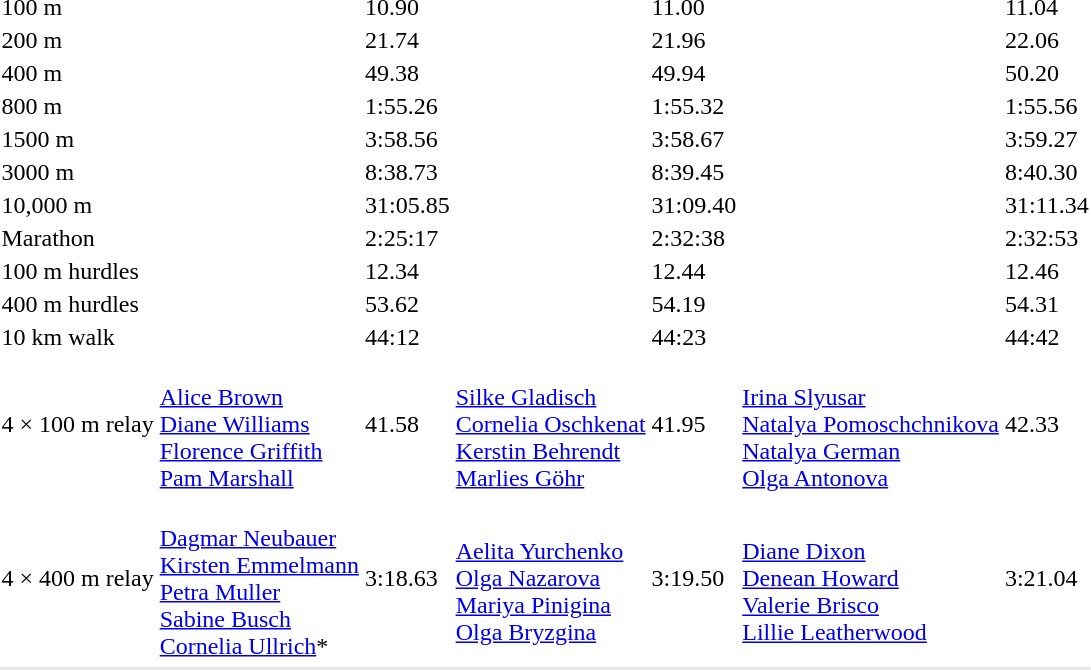<table>
<tr>
<td>100 m<br></td>
<td></td>
<td>10.90<br></td>
<td></td>
<td>11.00</td>
<td></td>
<td>11.04</td>
</tr>
<tr>
<td>200 m<br></td>
<td></td>
<td>21.74<br></td>
<td></td>
<td>21.96</td>
<td></td>
<td>22.06</td>
</tr>
<tr>
<td>400 m<br></td>
<td></td>
<td>49.38</td>
<td></td>
<td>49.94</td>
<td></td>
<td>50.20</td>
</tr>
<tr>
<td>800 m<br></td>
<td></td>
<td>1:55.26<br></td>
<td></td>
<td>1:55.32</td>
<td></td>
<td>1:55.56</td>
</tr>
<tr>
<td>1500 m<br></td>
<td></td>
<td>3:58.56<br></td>
<td></td>
<td>3:58.67</td>
<td></td>
<td>3:59.27</td>
</tr>
<tr>
<td>3000 m<br></td>
<td></td>
<td>8:38.73</td>
<td></td>
<td>8:39.45</td>
<td></td>
<td>8:40.30</td>
</tr>
<tr>
<td>10,000 m<br></td>
<td></td>
<td>31:05.85</td>
<td></td>
<td>31:09.40</td>
<td></td>
<td>31:11.34</td>
</tr>
<tr>
<td>Marathon<br></td>
<td></td>
<td>2:25:17<br></td>
<td></td>
<td>2:32:38</td>
<td></td>
<td>2:32:53</td>
</tr>
<tr>
<td>100 m hurdles<br></td>
<td></td>
<td>12.34<br></td>
<td></td>
<td>12.44</td>
<td></td>
<td>12.46</td>
</tr>
<tr>
<td>400 m hurdles<br></td>
<td></td>
<td>53.62<br></td>
<td></td>
<td>54.19</td>
<td></td>
<td>54.31</td>
</tr>
<tr>
<td>10 km walk<br></td>
<td></td>
<td>44:12<br></td>
<td></td>
<td>44:23</td>
<td></td>
<td>44:42</td>
</tr>
<tr>
<td>4 × 100 m relay<br></td>
<td><br><a href='#'>Alice Brown</a><br><a href='#'>Diane Williams</a><br> <a href='#'>Florence Griffith</a><br><a href='#'>Pam Marshall</a></td>
<td>41.58<br></td>
<td><br><a href='#'>Silke Gladisch</a><br><a href='#'>Cornelia Oschkenat</a><br><a href='#'>Kerstin Behrendt</a><br><a href='#'>Marlies Göhr</a></td>
<td>41.95</td>
<td><br><a href='#'>Irina Slyusar</a><br><a href='#'>Natalya Pomoschchnikova</a><br><a href='#'>Natalya German</a><br><a href='#'>Olga Antonova</a></td>
<td>42.33</td>
</tr>
<tr>
<td>4 × 400 m relay<br></td>
<td><br><a href='#'>Dagmar Neubauer</a><br><a href='#'>Kirsten Emmelmann</a><br><a href='#'>Petra Muller</a><br><a href='#'>Sabine Busch</a> <br><a href='#'>Cornelia Ullrich</a>*</td>
<td>3:18.63<br></td>
<td><br><a href='#'>Aelita Yurchenko</a><br><a href='#'>Olga Nazarova</a><br><a href='#'>Mariya Pinigina</a><br><a href='#'>Olga Bryzgina</a></td>
<td>3:19.50</td>
<td><br><a href='#'>Diane Dixon</a><br><a href='#'>Denean Howard</a><br><a href='#'>Valerie Brisco</a><br><a href='#'>Lillie Leatherwood</a></td>
<td>3:21.04</td>
</tr>
<tr>
</tr>
<tr bgcolor= e8e8e8>
<td colspan=7></td>
</tr>
</table>
